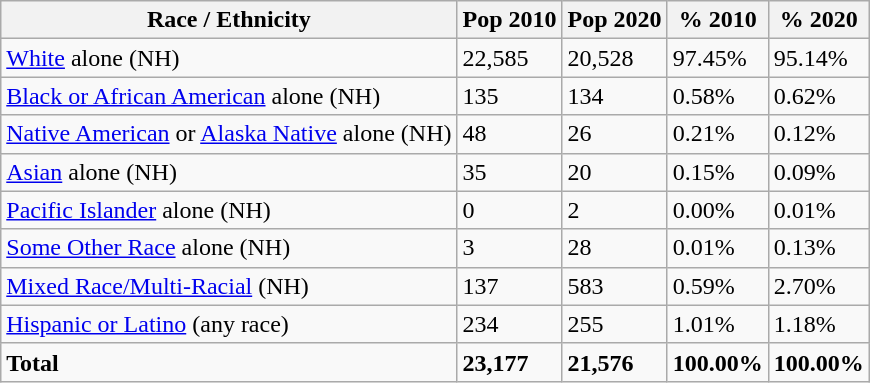<table class="wikitable">
<tr>
<th>Race / Ethnicity</th>
<th>Pop 2010</th>
<th>Pop 2020</th>
<th>% 2010</th>
<th>% 2020</th>
</tr>
<tr>
<td><a href='#'>White</a> alone (NH)</td>
<td>22,585</td>
<td>20,528</td>
<td>97.45%</td>
<td>95.14%</td>
</tr>
<tr>
<td><a href='#'>Black or African American</a> alone (NH)</td>
<td>135</td>
<td>134</td>
<td>0.58%</td>
<td>0.62%</td>
</tr>
<tr>
<td><a href='#'>Native American</a> or <a href='#'>Alaska Native</a> alone (NH)</td>
<td>48</td>
<td>26</td>
<td>0.21%</td>
<td>0.12%</td>
</tr>
<tr>
<td><a href='#'>Asian</a> alone (NH)</td>
<td>35</td>
<td>20</td>
<td>0.15%</td>
<td>0.09%</td>
</tr>
<tr>
<td><a href='#'>Pacific Islander</a> alone (NH)</td>
<td>0</td>
<td>2</td>
<td>0.00%</td>
<td>0.01%</td>
</tr>
<tr>
<td><a href='#'>Some Other Race</a> alone (NH)</td>
<td>3</td>
<td>28</td>
<td>0.01%</td>
<td>0.13%</td>
</tr>
<tr>
<td><a href='#'>Mixed Race/Multi-Racial</a> (NH)</td>
<td>137</td>
<td>583</td>
<td>0.59%</td>
<td>2.70%</td>
</tr>
<tr>
<td><a href='#'>Hispanic or Latino</a> (any race)</td>
<td>234</td>
<td>255</td>
<td>1.01%</td>
<td>1.18%</td>
</tr>
<tr>
<td><strong>Total</strong></td>
<td><strong>23,177</strong></td>
<td><strong>21,576</strong></td>
<td><strong>100.00%</strong></td>
<td><strong>100.00%</strong></td>
</tr>
</table>
